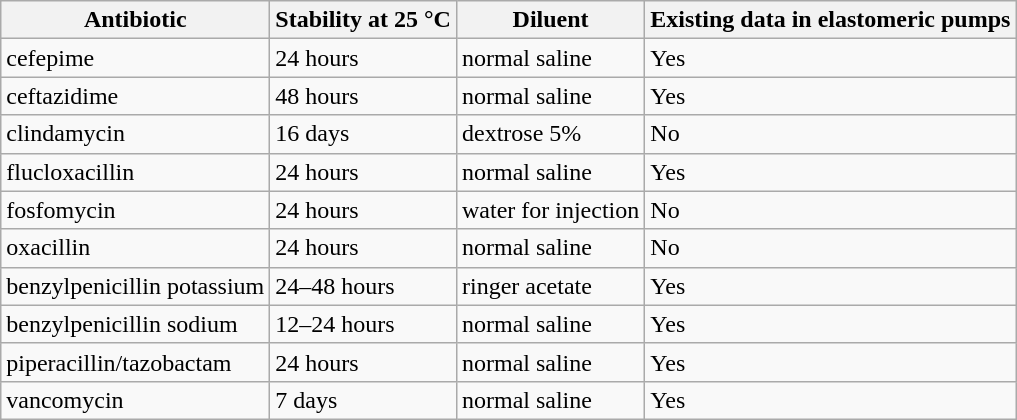<table class="wikitable">
<tr>
<th>Antibiotic</th>
<th>Stability at 25 °C</th>
<th>Diluent</th>
<th>Existing data in elastomeric pumps</th>
</tr>
<tr>
<td>cefepime</td>
<td>24 hours</td>
<td>normal saline</td>
<td>Yes</td>
</tr>
<tr>
<td>ceftazidime</td>
<td>48 hours</td>
<td>normal saline</td>
<td>Yes</td>
</tr>
<tr>
<td>clindamycin</td>
<td>16 days</td>
<td>dextrose 5%</td>
<td>No</td>
</tr>
<tr>
<td>flucloxacillin</td>
<td>24 hours</td>
<td>normal saline</td>
<td>Yes</td>
</tr>
<tr>
<td>fosfomycin</td>
<td>24 hours</td>
<td>water for injection</td>
<td>No</td>
</tr>
<tr>
<td>oxacillin</td>
<td>24 hours</td>
<td>normal saline</td>
<td>No</td>
</tr>
<tr>
<td>benzylpenicillin potassium</td>
<td>24–48 hours</td>
<td>ringer acetate</td>
<td>Yes</td>
</tr>
<tr>
<td>benzylpenicillin sodium</td>
<td>12–24 hours</td>
<td>normal saline</td>
<td>Yes</td>
</tr>
<tr>
<td>piperacillin/tazobactam</td>
<td>24 hours</td>
<td>normal saline</td>
<td>Yes</td>
</tr>
<tr>
<td>vancomycin</td>
<td>7 days</td>
<td>normal saline</td>
<td>Yes</td>
</tr>
</table>
